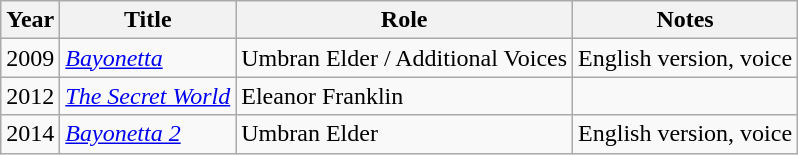<table class="wikitable sortable">
<tr>
<th>Year</th>
<th>Title</th>
<th>Role</th>
<th>Notes</th>
</tr>
<tr>
<td>2009</td>
<td><em><a href='#'>Bayonetta</a></em></td>
<td>Umbran Elder / Additional Voices</td>
<td>English version, voice</td>
</tr>
<tr>
<td>2012</td>
<td><em><a href='#'>The Secret World</a></em></td>
<td>Eleanor Franklin</td>
<td></td>
</tr>
<tr>
<td>2014</td>
<td><em><a href='#'>Bayonetta 2</a></em></td>
<td>Umbran Elder</td>
<td>English version, voice</td>
</tr>
</table>
